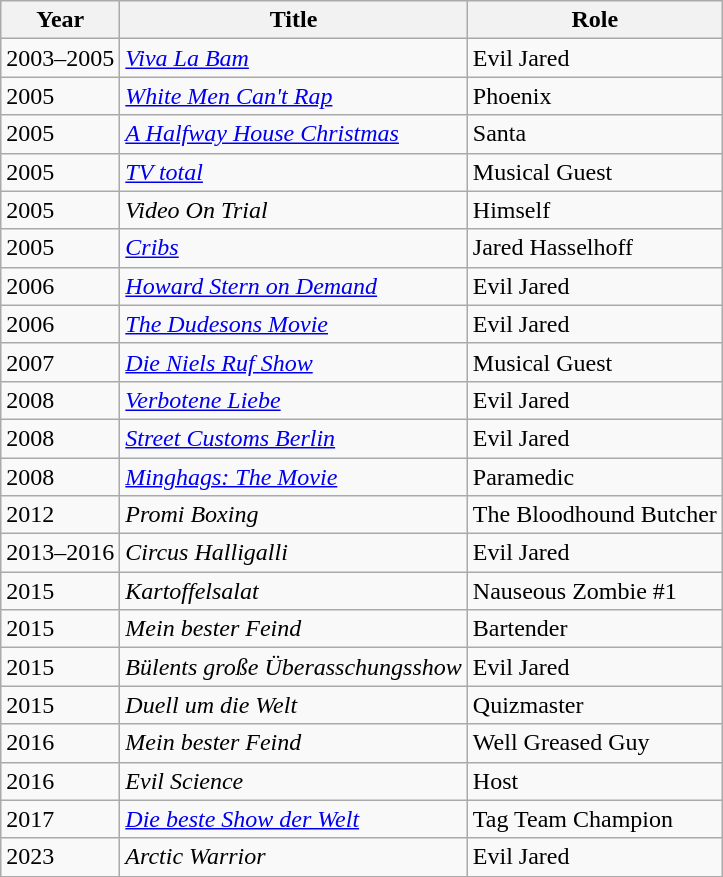<table class="wikitable sortable">
<tr>
<th>Year</th>
<th>Title</th>
<th>Role</th>
</tr>
<tr>
<td>2003–2005</td>
<td><em><a href='#'>Viva La Bam</a></em></td>
<td>Evil Jared</td>
</tr>
<tr>
<td>2005</td>
<td><em><a href='#'>White Men Can't Rap</a></em></td>
<td>Phoenix</td>
</tr>
<tr>
<td>2005</td>
<td><em><a href='#'>A Halfway House Christmas</a></em></td>
<td>Santa</td>
</tr>
<tr>
<td>2005</td>
<td><em><a href='#'>TV total</a></em></td>
<td>Musical Guest</td>
</tr>
<tr>
<td>2005</td>
<td><em>Video On Trial</em></td>
<td>Himself</td>
</tr>
<tr>
<td>2005</td>
<td><em><a href='#'>Cribs</a></em></td>
<td>Jared Hasselhoff</td>
</tr>
<tr>
<td>2006</td>
<td><em><a href='#'>Howard Stern on Demand</a></em></td>
<td>Evil Jared</td>
</tr>
<tr>
<td>2006</td>
<td><em><a href='#'>The Dudesons Movie</a></em></td>
<td>Evil Jared</td>
</tr>
<tr>
<td>2007</td>
<td><em><a href='#'>Die Niels Ruf Show</a></em></td>
<td>Musical Guest</td>
</tr>
<tr>
<td>2008</td>
<td><em><a href='#'>Verbotene Liebe</a></em></td>
<td>Evil Jared</td>
</tr>
<tr>
<td>2008</td>
<td><em><a href='#'>Street Customs Berlin</a></em></td>
<td>Evil Jared</td>
</tr>
<tr>
<td>2008</td>
<td><em><a href='#'>Minghags: The Movie</a></em></td>
<td>Paramedic</td>
</tr>
<tr>
<td>2012</td>
<td><em>Promi Boxing</em></td>
<td>The Bloodhound Butcher</td>
</tr>
<tr>
<td>2013–2016</td>
<td><em>Circus Halligalli</em></td>
<td>Evil Jared</td>
</tr>
<tr>
<td>2015</td>
<td><em>Kartoffelsalat</em></td>
<td>Nauseous Zombie #1</td>
</tr>
<tr>
<td>2015</td>
<td><em>Mein bester Feind</em></td>
<td>Bartender</td>
</tr>
<tr>
<td>2015</td>
<td><em>Bülents große Überasschungsshow</em></td>
<td>Evil Jared</td>
</tr>
<tr>
<td>2015</td>
<td><em>Duell um die Welt</em></td>
<td>Quizmaster</td>
</tr>
<tr>
<td>2016</td>
<td><em>Mein bester Feind</em></td>
<td>Well Greased Guy</td>
</tr>
<tr>
<td>2016</td>
<td><em>Evil Science</em></td>
<td>Host</td>
</tr>
<tr>
<td>2017</td>
<td><em><a href='#'>Die beste Show der Welt</a></em></td>
<td>Tag Team Champion</td>
</tr>
<tr>
<td>2023</td>
<td><em>Arctic Warrior</em></td>
<td>Evil Jared</td>
</tr>
</table>
